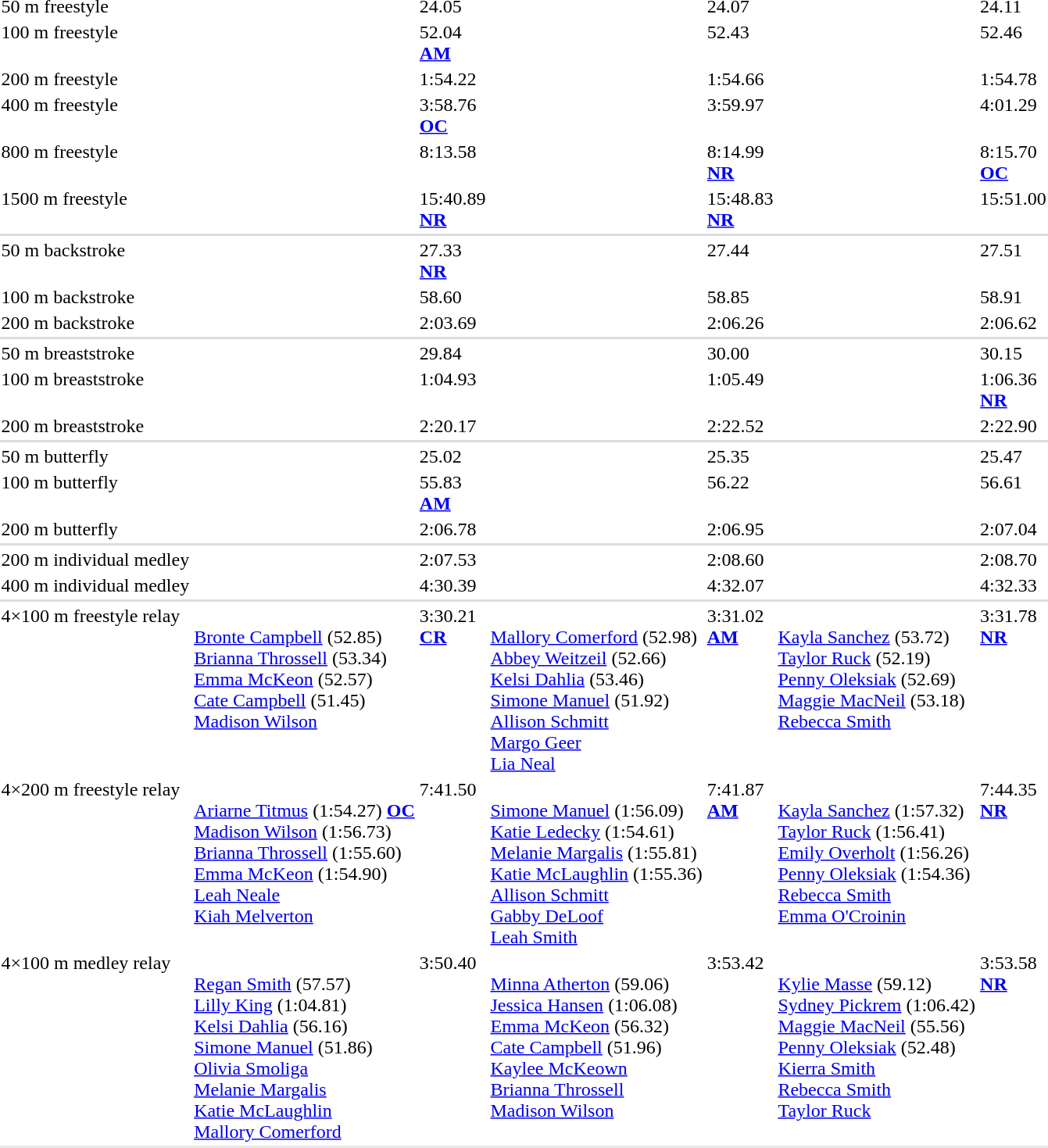<table>
<tr valign="top">
<td>50 m freestyle<br></td>
<td></td>
<td>24.05</td>
<td></td>
<td>24.07</td>
<td></td>
<td>24.11</td>
</tr>
<tr valign="top">
<td>100 m freestyle<br></td>
<td></td>
<td>52.04<br><strong><a href='#'>AM</a></strong></td>
<td></td>
<td>52.43</td>
<td></td>
<td>52.46</td>
</tr>
<tr valign="top">
<td>200 m freestyle<br></td>
<td></td>
<td>1:54.22</td>
<td></td>
<td>1:54.66</td>
<td></td>
<td>1:54.78</td>
</tr>
<tr valign="top">
<td>400 m freestyle<br></td>
<td></td>
<td>3:58.76<br><strong><a href='#'>OC</a></strong></td>
<td></td>
<td>3:59.97</td>
<td></td>
<td>4:01.29</td>
</tr>
<tr valign="top">
<td>800 m freestyle<br></td>
<td></td>
<td>8:13.58</td>
<td></td>
<td>8:14.99<br><strong><a href='#'>NR</a></strong></td>
<td></td>
<td>8:15.70<br><strong><a href='#'>OC</a></strong></td>
</tr>
<tr valign="top">
<td>1500 m freestyle<br></td>
<td></td>
<td>15:40.89<br><strong><a href='#'>NR</a></strong></td>
<td></td>
<td>15:48.83<br><strong><a href='#'>NR</a></strong></td>
<td></td>
<td>15:51.00</td>
</tr>
<tr bgcolor=#DDDDDD>
<td colspan=7></td>
</tr>
<tr valign="top">
<td>50 m backstroke<br></td>
<td></td>
<td>27.33 <br><strong><a href='#'>NR</a></strong></td>
<td></td>
<td>27.44</td>
<td></td>
<td>27.51</td>
</tr>
<tr valign="top">
<td>100 m backstroke<br></td>
<td></td>
<td>58.60</td>
<td></td>
<td>58.85</td>
<td></td>
<td>58.91</td>
</tr>
<tr valign="top">
<td>200 m backstroke<br></td>
<td></td>
<td>2:03.69</td>
<td></td>
<td>2:06.26</td>
<td></td>
<td>2:06.62</td>
</tr>
<tr bgcolor=#DDDDDD>
<td colspan=7></td>
</tr>
<tr valign="top">
<td>50 m breaststroke<br></td>
<td></td>
<td>29.84</td>
<td></td>
<td>30.00</td>
<td></td>
<td>30.15</td>
</tr>
<tr valign="top">
<td>100 m breaststroke<br></td>
<td></td>
<td>1:04.93</td>
<td></td>
<td>1:05.49</td>
<td></td>
<td>1:06.36<br><strong><a href='#'>NR</a></strong></td>
</tr>
<tr valign="top">
<td>200 m breaststroke<br></td>
<td></td>
<td>2:20.17</td>
<td></td>
<td>2:22.52</td>
<td></td>
<td>2:22.90</td>
</tr>
<tr bgcolor=#DDDDDD>
<td colspan=7></td>
</tr>
<tr valign="top">
<td>50 m butterfly<br></td>
<td></td>
<td>25.02</td>
<td></td>
<td>25.35</td>
<td></td>
<td>25.47</td>
</tr>
<tr valign="top">
<td>100 m butterfly<br></td>
<td></td>
<td>55.83<br><strong><a href='#'>AM</a></strong></td>
<td></td>
<td>56.22</td>
<td></td>
<td>56.61</td>
</tr>
<tr valign="top">
<td>200 m butterfly<br></td>
<td></td>
<td>2:06.78</td>
<td></td>
<td>2:06.95</td>
<td></td>
<td>2:07.04</td>
</tr>
<tr bgcolor=#DDDDDD>
<td colspan=7></td>
</tr>
<tr valign="top">
<td>200 m individual medley<br></td>
<td></td>
<td>2:07.53</td>
<td></td>
<td>2:08.60</td>
<td></td>
<td>2:08.70</td>
</tr>
<tr valign="top">
<td>400 m individual medley<br></td>
<td></td>
<td>4:30.39</td>
<td></td>
<td>4:32.07</td>
<td></td>
<td>4:32.33</td>
</tr>
<tr bgcolor=#DDDDDD>
<td colspan=7></td>
</tr>
<tr valign="top">
<td>4×100 m freestyle relay<br></td>
<td><br><a href='#'>Bronte Campbell</a> (52.85)<br><a href='#'>Brianna Throssell</a> (53.34)<br><a href='#'>Emma McKeon</a> (52.57)<br><a href='#'>Cate Campbell</a> (51.45)<br><a href='#'>Madison Wilson</a></td>
<td>3:30.21<br><strong><a href='#'>CR</a></strong></td>
<td><br><a href='#'>Mallory Comerford</a> (52.98)<br><a href='#'>Abbey Weitzeil</a> (52.66)<br><a href='#'>Kelsi Dahlia</a> (53.46)<br><a href='#'>Simone Manuel</a> (51.92)<br><a href='#'>Allison Schmitt</a><br><a href='#'>Margo Geer</a><br><a href='#'>Lia Neal</a></td>
<td>3:31.02<br><strong><a href='#'>AM</a></strong></td>
<td><br><a href='#'>Kayla Sanchez</a> (53.72)<br><a href='#'>Taylor Ruck</a> (52.19)<br><a href='#'>Penny Oleksiak</a> (52.69)<br><a href='#'>Maggie MacNeil</a> (53.18)<br><a href='#'>Rebecca Smith</a></td>
<td>3:31.78<br><strong><a href='#'>NR</a></strong></td>
</tr>
<tr valign="top">
<td>4×200 m freestyle relay<br></td>
<td><br><a href='#'>Ariarne Titmus</a> (1:54.27) <strong><a href='#'>OC</a></strong><br><a href='#'>Madison Wilson</a> (1:56.73)<br><a href='#'>Brianna Throssell</a> (1:55.60)<br><a href='#'>Emma McKeon</a> (1:54.90)<br><a href='#'>Leah Neale</a><br><a href='#'>Kiah Melverton</a></td>
<td>7:41.50<br></td>
<td><br><a href='#'>Simone Manuel</a> (1:56.09)<br><a href='#'>Katie Ledecky</a> (1:54.61)<br><a href='#'>Melanie Margalis</a> (1:55.81)<br><a href='#'>Katie McLaughlin</a> (1:55.36)<br><a href='#'>Allison Schmitt</a><br><a href='#'>Gabby DeLoof</a><br><a href='#'>Leah Smith</a></td>
<td>7:41.87<br><strong><a href='#'>AM</a></strong></td>
<td><br><a href='#'>Kayla Sanchez</a> (1:57.32)<br><a href='#'>Taylor Ruck</a> (1:56.41)<br><a href='#'>Emily Overholt</a> (1:56.26)<br><a href='#'>Penny Oleksiak</a> (1:54.36)<br><a href='#'>Rebecca Smith</a><br><a href='#'>Emma O'Croinin</a></td>
<td>7:44.35<br><strong><a href='#'>NR</a></strong></td>
</tr>
<tr valign="top">
<td>4×100 m medley relay<br></td>
<td><br><a href='#'>Regan Smith</a> (57.57)  <br><a href='#'>Lilly King</a> (1:04.81)<br><a href='#'>Kelsi Dahlia</a> (56.16)<br><a href='#'>Simone Manuel</a> (51.86) <br><a href='#'>Olivia Smoliga</a><br><a href='#'>Melanie Margalis</a> <br><a href='#'>Katie McLaughlin</a> <br><a href='#'>Mallory Comerford</a></td>
<td>3:50.40<br></td>
<td><br><a href='#'>Minna Atherton</a> (59.06)<br><a href='#'>Jessica Hansen</a> (1:06.08)<br><a href='#'>Emma McKeon</a> (56.32)<br><a href='#'>Cate Campbell</a> (51.96) <br><a href='#'>Kaylee McKeown</a> <br><a href='#'>Brianna Throssell</a> <br><a href='#'>Madison Wilson</a></td>
<td>3:53.42</td>
<td><br><a href='#'>Kylie Masse</a> (59.12)<br><a href='#'>Sydney Pickrem</a> (1:06.42)<br><a href='#'>Maggie MacNeil</a> (55.56)<br><a href='#'>Penny Oleksiak</a> (52.48) <br><a href='#'>Kierra Smith</a><br><a href='#'>Rebecca Smith</a><br><a href='#'>Taylor Ruck</a></td>
<td>3:53.58 <br><strong><a href='#'>NR</a></strong></td>
</tr>
<tr bgcolor= e8e8e8>
<td colspan=7></td>
</tr>
</table>
